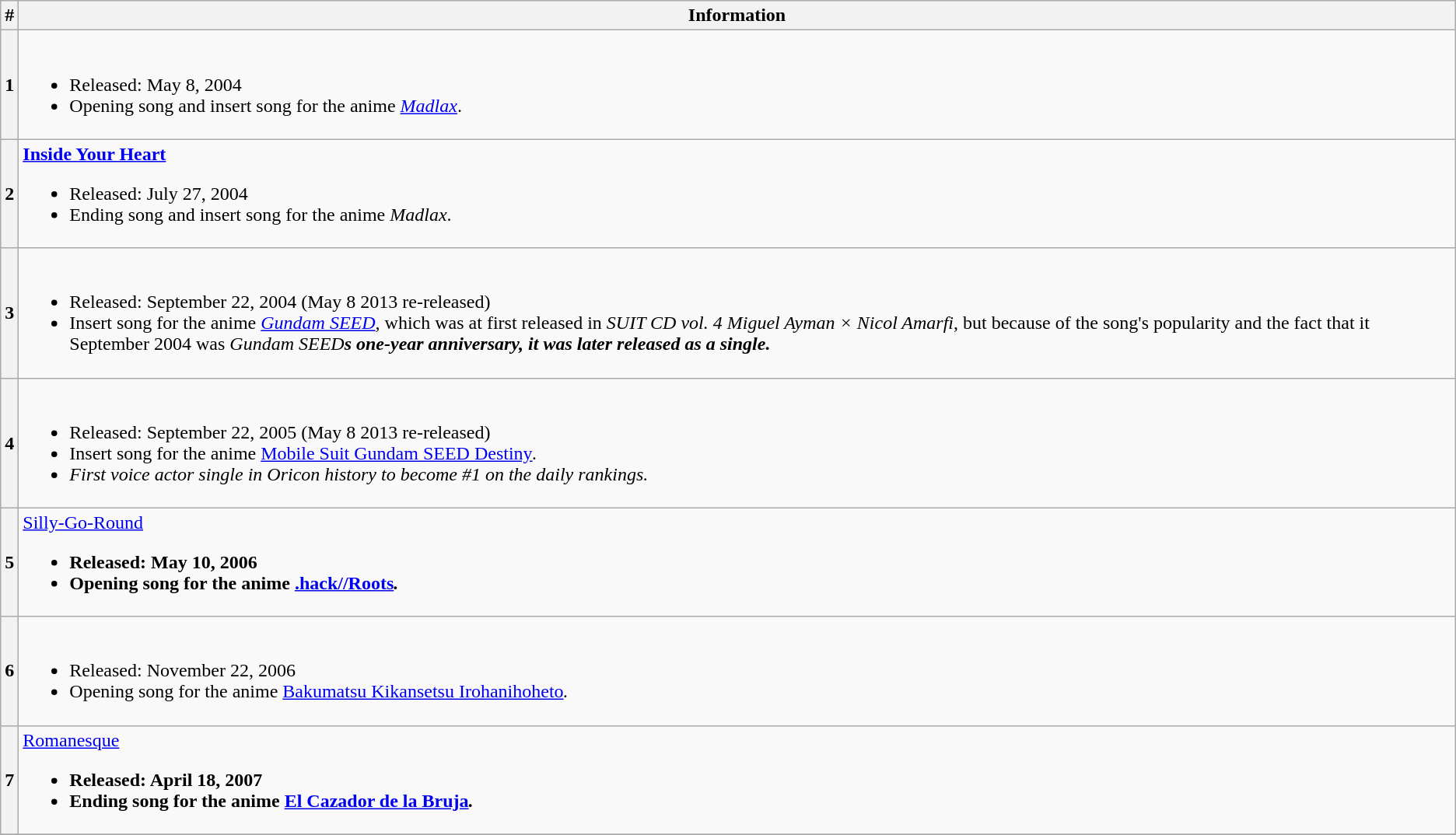<table class="wikitable">
<tr>
<th>#</th>
<th>Information</th>
</tr>
<tr>
<th>1</th>
<td><br><ul><li>Released: May 8, 2004</li><li>Opening song and insert song for the anime <em><a href='#'>Madlax</a></em>.</li></ul></td>
</tr>
<tr>
<th>2</th>
<td><strong><a href='#'>Inside Your Heart</a></strong><br><ul><li>Released: July 27, 2004</li><li>Ending song and insert song for the anime <em>Madlax</em>.</li></ul></td>
</tr>
<tr>
<th>3</th>
<td><br><ul><li>Released: September 22, 2004 (May 8 2013 re-released)</li><li>Insert song for the anime <em><a href='#'>Gundam SEED</a></em>, which was at first released in <em>SUIT CD vol. 4 Miguel Ayman × Nicol Amarfi</em>, but because of the song's popularity and the fact that it September 2004 was <em>Gundam SEED<strong>s one-year anniversary, it was later released as a single.</li></ul></td>
</tr>
<tr>
<th>4</th>
<td><br><ul><li>Released: September 22, 2005 (May 8 2013 re-released)</li><li>Insert song for the anime </em><a href='#'>Mobile Suit Gundam SEED Destiny</a><em>.</li><li>First voice actor single in Oricon history to become #1 on the daily rankings.</li></ul></td>
</tr>
<tr>
<th>5</th>
<td></strong><a href='#'>Silly-Go-Round</a><strong><br><ul><li>Released: May 10, 2006</li><li>Opening song for the anime </em><a href='#'>.hack//Roots</a><em>.</li></ul></td>
</tr>
<tr>
<th>6</th>
<td><br><ul><li>Released: November 22, 2006</li><li>Opening song for the anime </em><a href='#'>Bakumatsu Kikansetsu Irohanihoheto</a><em>.</li></ul></td>
</tr>
<tr>
<th>7</th>
<td></strong><a href='#'>Romanesque</a><strong><br><ul><li>Released: April 18, 2007</li><li>Ending song for the anime </em><a href='#'>El Cazador de la Bruja</a><em>.</li></ul></td>
</tr>
<tr>
</tr>
</table>
